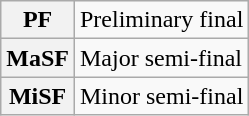<table class="wikitable">
<tr>
<th scope="row">PF</th>
<td>Preliminary final</td>
</tr>
<tr>
<th scope="row">MaSF</th>
<td>Major semi-final</td>
</tr>
<tr>
<th scope="row">MiSF</th>
<td>Minor semi-final</td>
</tr>
</table>
